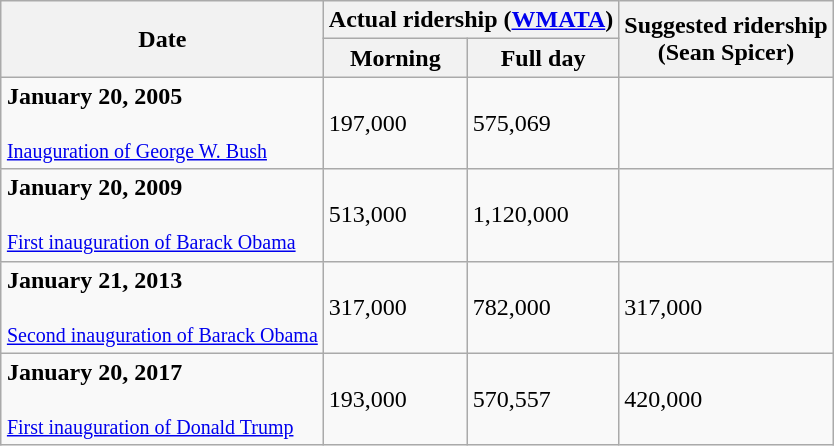<table align=right class="wikitable">
<tr>
<th rowspan="2">Date</th>
<th colspan="2">Actual ridership (<a href='#'>WMATA</a>)</th>
<th rowspan="2">Suggested ridership<br>(Sean Spicer)</th>
</tr>
<tr>
<th>Morning</th>
<th>Full day</th>
</tr>
<tr>
<td><div><strong>January 20, 2005</strong><br><br><small><a href='#'>Inauguration of George W. Bush</a></small></div></td>
<td><div>197,000</div></td>
<td><div>575,069</div></td>
<td></td>
</tr>
<tr>
<td><div><strong>January 20, 2009</strong><br><br><small><a href='#'>First inauguration of Barack Obama</a></small></div></td>
<td><div>513,000</div></td>
<td><div>1,120,000</div></td>
<td></td>
</tr>
<tr>
<td><div><strong>January 21, 2013</strong><br><br><small><a href='#'>Second inauguration of Barack Obama</a></small></div></td>
<td><div>317,000</div></td>
<td><div>782,000</div></td>
<td><div>317,000</div></td>
</tr>
<tr>
<td><div><strong>January 20, 2017</strong><br><br><small><a href='#'>First inauguration of Donald Trump</a></small></div></td>
<td><div>193,000</div></td>
<td><div>570,557</div></td>
<td><div>420,000</div></td>
</tr>
</table>
